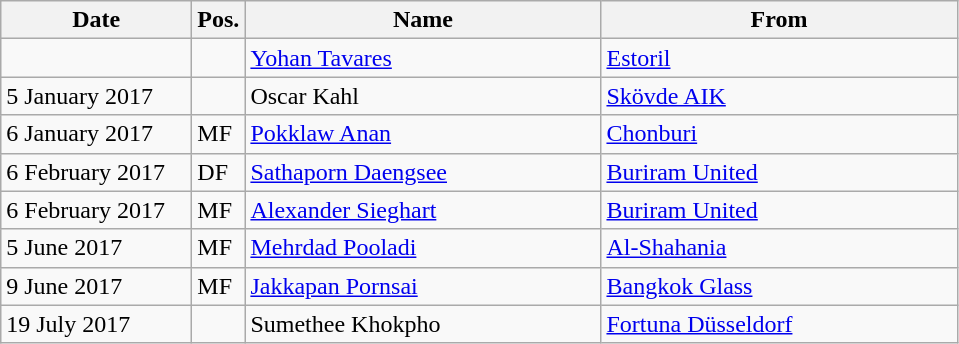<table class="wikitable">
<tr>
<th width="120">Date</th>
<th>Pos.</th>
<th width="230">Name</th>
<th width="230">From</th>
</tr>
<tr>
<td></td>
<td></td>
<td> <a href='#'>Yohan Tavares</a></td>
<td> <a href='#'>Estoril</a></td>
</tr>
<tr>
<td>5 January 2017</td>
<td></td>
<td> Oscar Kahl</td>
<td> <a href='#'>Skövde AIK</a></td>
</tr>
<tr>
<td>6 January 2017</td>
<td>MF</td>
<td> <a href='#'>Pokklaw Anan</a></td>
<td> <a href='#'>Chonburi</a></td>
</tr>
<tr>
<td>6 February 2017</td>
<td>DF</td>
<td> <a href='#'>Sathaporn Daengsee</a></td>
<td> <a href='#'>Buriram United</a></td>
</tr>
<tr>
<td>6 February 2017</td>
<td>MF</td>
<td> <a href='#'>Alexander Sieghart</a></td>
<td> <a href='#'>Buriram United</a></td>
</tr>
<tr>
<td>5 June 2017</td>
<td>MF</td>
<td> <a href='#'>Mehrdad Pooladi</a></td>
<td> <a href='#'>Al-Shahania</a></td>
</tr>
<tr>
<td>9 June 2017</td>
<td>MF</td>
<td> <a href='#'>Jakkapan Pornsai</a></td>
<td> <a href='#'>Bangkok Glass</a></td>
</tr>
<tr>
<td>19 July 2017</td>
<td></td>
<td> Sumethee Khokpho</td>
<td> <a href='#'>Fortuna Düsseldorf</a></td>
</tr>
</table>
